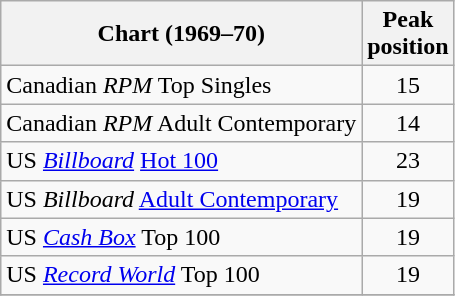<table class="wikitable sortable">
<tr>
<th align="left">Chart (1969–70)</th>
<th align="left">Peak<br>position</th>
</tr>
<tr>
<td>Canadian <em>RPM</em> Top Singles </td>
<td style="text-align:center;">15</td>
</tr>
<tr>
<td>Canadian <em>RPM</em> Adult Contemporary</td>
<td style="text-align:center;">14</td>
</tr>
<tr>
<td>US <em><a href='#'>Billboard</a></em> <a href='#'>Hot 100</a></td>
<td style="text-align:center;">23</td>
</tr>
<tr>
<td>US <em>Billboard</em> <a href='#'>Adult Contemporary</a></td>
<td style="text-align:center;">19</td>
</tr>
<tr>
<td>US <em><a href='#'>Cash Box</a></em> Top 100 </td>
<td style="text-align:center;">19</td>
</tr>
<tr>
<td>US <em><a href='#'>Record World</a></em> Top 100</td>
<td style="text-align:center;">19</td>
</tr>
<tr>
</tr>
</table>
